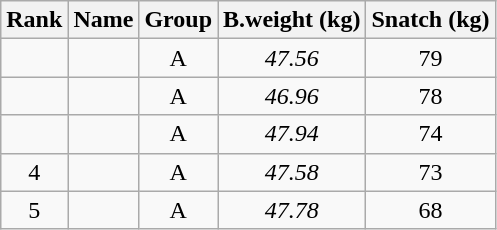<table class="wikitable sortable" style="text-align:center;">
<tr>
<th>Rank</th>
<th>Name</th>
<th>Group</th>
<th>B.weight (kg)</th>
<th>Snatch (kg)</th>
</tr>
<tr>
<td></td>
<td align=left></td>
<td>A</td>
<td><em>47.56</em></td>
<td>79</td>
</tr>
<tr>
<td></td>
<td align=left></td>
<td>A</td>
<td><em>46.96</em></td>
<td>78</td>
</tr>
<tr>
<td></td>
<td align=left></td>
<td>A</td>
<td><em>47.94</em></td>
<td>74</td>
</tr>
<tr>
<td>4</td>
<td align=left></td>
<td>A</td>
<td><em>47.58</em></td>
<td>73</td>
</tr>
<tr>
<td>5</td>
<td align=left></td>
<td>A</td>
<td><em>47.78</em></td>
<td>68</td>
</tr>
</table>
